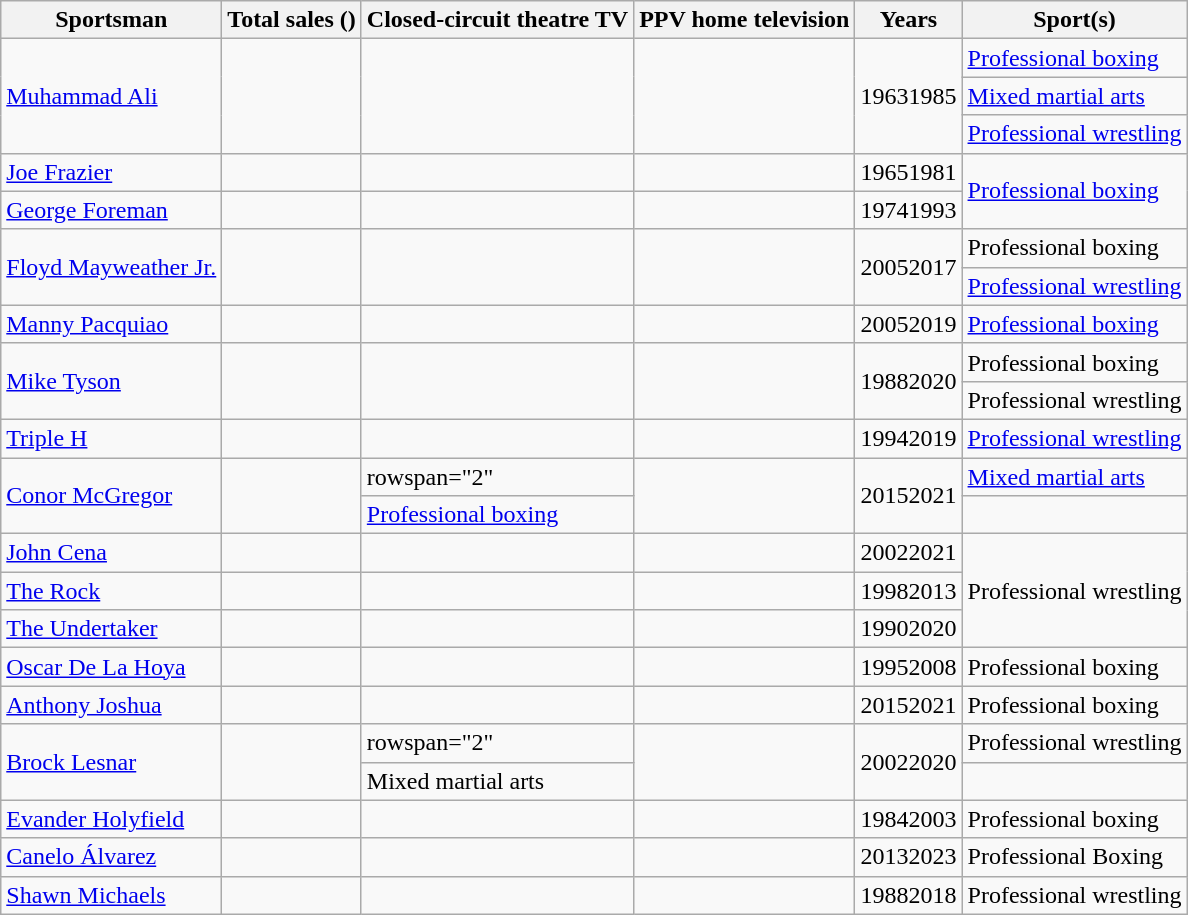<table class="wikitable sortable">
<tr>
<th>Sportsman</th>
<th>Total sales ()</th>
<th>Closed-circuit theatre TV</th>
<th>PPV home television</th>
<th>Years</th>
<th>Sport(s)</th>
</tr>
<tr>
<td rowspan="3"><a href='#'>Muhammad Ali</a></td>
<td rowspan="3"></td>
<td rowspan="3"></td>
<td rowspan="3"></td>
<td rowspan="3">19631985</td>
<td><a href='#'>Professional boxing</a></td>
</tr>
<tr>
<td><a href='#'>Mixed martial arts</a></td>
</tr>
<tr>
<td><a href='#'>Professional wrestling</a></td>
</tr>
<tr>
<td><a href='#'>Joe Frazier</a></td>
<td></td>
<td></td>
<td></td>
<td>19651981</td>
<td rowspan="2"><a href='#'>Professional boxing</a></td>
</tr>
<tr>
<td><a href='#'>George Foreman</a></td>
<td></td>
<td></td>
<td></td>
<td>19741993</td>
</tr>
<tr>
<td rowspan="2"><a href='#'>Floyd Mayweather Jr.</a></td>
<td rowspan="2"></td>
<td rowspan="2"></td>
<td rowspan="2"></td>
<td rowspan="2">20052017</td>
<td>Professional boxing</td>
</tr>
<tr>
<td><a href='#'>Professional wrestling</a></td>
</tr>
<tr>
<td><a href='#'>Manny Pacquiao</a></td>
<td></td>
<td></td>
<td></td>
<td>20052019</td>
<td><a href='#'>Professional boxing</a></td>
</tr>
<tr>
<td rowspan="2"><a href='#'>Mike Tyson</a></td>
<td rowspan="2"></td>
<td rowspan="2"></td>
<td rowspan="2"></td>
<td rowspan="2">19882020</td>
<td>Professional boxing</td>
</tr>
<tr>
<td>Professional wrestling</td>
</tr>
<tr>
<td><a href='#'>Triple H</a></td>
<td></td>
<td></td>
<td></td>
<td>19942019</td>
<td><a href='#'>Professional wrestling</a></td>
</tr>
<tr>
<td rowspan="2"><a href='#'>Conor McGregor</a></td>
<td rowspan="2"></td>
<td>rowspan="2" </td>
<td rowspan="2"></td>
<td rowspan="2">20152021</td>
<td><a href='#'>Mixed martial arts</a></td>
</tr>
<tr>
<td><a href='#'>Professional boxing</a></td>
</tr>
<tr>
<td><a href='#'>John Cena</a></td>
<td></td>
<td></td>
<td></td>
<td>20022021</td>
<td rowspan="3">Professional wrestling</td>
</tr>
<tr>
<td><a href='#'>The Rock</a></td>
<td></td>
<td></td>
<td></td>
<td>19982013</td>
</tr>
<tr>
<td><a href='#'>The Undertaker</a></td>
<td></td>
<td></td>
<td></td>
<td>19902020</td>
</tr>
<tr>
<td><a href='#'>Oscar De La Hoya</a></td>
<td></td>
<td></td>
<td></td>
<td>19952008</td>
<td>Professional boxing</td>
</tr>
<tr>
<td><a href='#'>Anthony Joshua</a></td>
<td></td>
<td></td>
<td></td>
<td>20152021</td>
<td>Professional boxing</td>
</tr>
<tr>
<td rowspan="2"><a href='#'>Brock Lesnar</a></td>
<td rowspan="2"></td>
<td>rowspan="2" </td>
<td rowspan="2"></td>
<td rowspan="2">20022020</td>
<td>Professional wrestling</td>
</tr>
<tr>
<td>Mixed martial arts</td>
</tr>
<tr>
<td><a href='#'>Evander Holyfield</a></td>
<td></td>
<td></td>
<td></td>
<td>19842003</td>
<td>Professional boxing</td>
</tr>
<tr>
<td><a href='#'>Canelo Álvarez</a></td>
<td></td>
<td></td>
<td></td>
<td>20132023</td>
<td>Professional Boxing</td>
</tr>
<tr>
<td><a href='#'>Shawn Michaels</a></td>
<td></td>
<td></td>
<td></td>
<td>19882018</td>
<td>Professional wrestling</td>
</tr>
</table>
